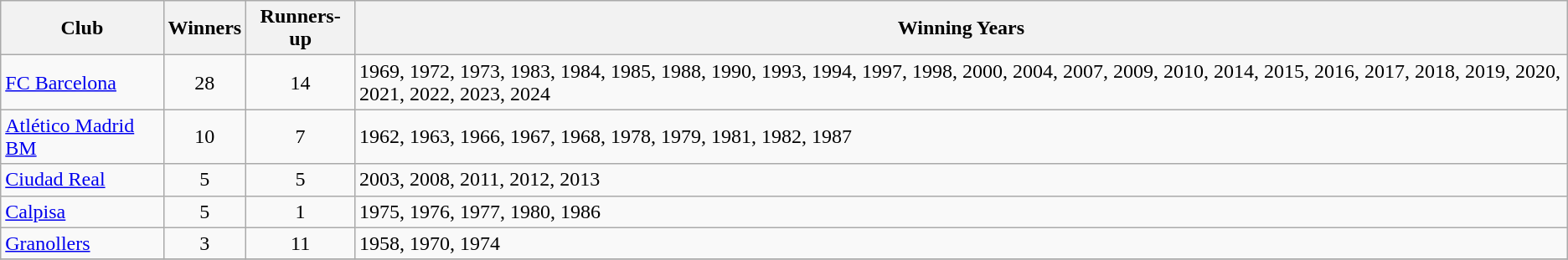<table class="wikitable">
<tr>
<th>Club</th>
<th>Winners</th>
<th>Runners-up</th>
<th>Winning Years</th>
</tr>
<tr>
<td><a href='#'>FC Barcelona</a></td>
<td align=center>28</td>
<td align=center>14</td>
<td>1969, 1972, 1973, 1983, 1984, 1985, 1988, 1990, 1993, 1994, 1997, 1998, 2000, 2004, 2007, 2009, 2010, 2014, 2015, 2016, 2017, 2018, 2019, 2020, 2021, 2022, 2023, 2024</td>
</tr>
<tr>
<td><a href='#'>Atlético Madrid BM</a></td>
<td align=center>10</td>
<td align=center>7</td>
<td>1962, 1963, 1966, 1967, 1968, 1978, 1979, 1981, 1982, 1987</td>
</tr>
<tr>
<td><a href='#'>Ciudad Real</a></td>
<td align=center>5</td>
<td align=center>5</td>
<td>2003, 2008, 2011, 2012, 2013</td>
</tr>
<tr>
<td><a href='#'>Calpisa</a></td>
<td align=center>5</td>
<td align=center>1</td>
<td>1975, 1976, 1977, 1980, 1986</td>
</tr>
<tr>
<td><a href='#'>Granollers</a></td>
<td align=center>3</td>
<td align=center>11</td>
<td>1958, 1970, 1974</td>
</tr>
<tr>
</tr>
</table>
